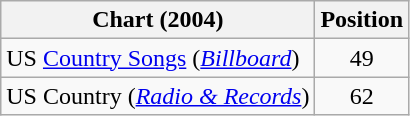<table class="wikitable sortable">
<tr>
<th scope="col">Chart (2004)</th>
<th scope="col">Position</th>
</tr>
<tr>
<td>US <a href='#'>Country Songs</a> (<em><a href='#'>Billboard</a></em>)</td>
<td align="center">49</td>
</tr>
<tr>
<td>US Country (<em><a href='#'>Radio & Records</a></em>)</td>
<td align="center">62</td>
</tr>
</table>
